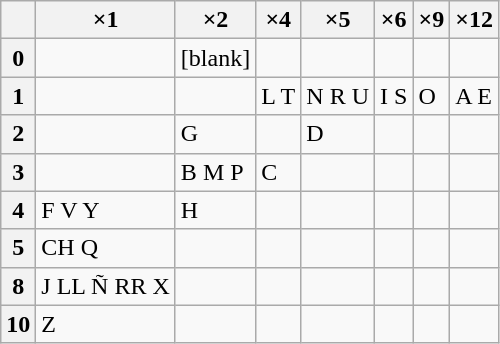<table class="wikitable floatright">
<tr>
<th></th>
<th>×1</th>
<th>×2</th>
<th>×4</th>
<th>×5</th>
<th>×6</th>
<th>×9</th>
<th>×12</th>
</tr>
<tr>
<th>0</th>
<td></td>
<td>[blank]</td>
<td></td>
<td></td>
<td></td>
<td></td>
<td></td>
</tr>
<tr>
<th>1</th>
<td></td>
<td></td>
<td>L T</td>
<td>N R U</td>
<td>I S</td>
<td>O</td>
<td>A E</td>
</tr>
<tr>
<th>2</th>
<td></td>
<td>G</td>
<td></td>
<td>D</td>
<td></td>
<td></td>
<td></td>
</tr>
<tr>
<th>3</th>
<td></td>
<td>B M P</td>
<td>C</td>
<td></td>
<td></td>
<td></td>
<td></td>
</tr>
<tr>
<th>4</th>
<td>F V Y</td>
<td>H</td>
<td></td>
<td></td>
<td></td>
<td></td>
<td></td>
</tr>
<tr>
<th>5</th>
<td>CH Q</td>
<td></td>
<td></td>
<td></td>
<td></td>
<td></td>
<td></td>
</tr>
<tr>
<th>8</th>
<td>J LL Ñ RR X</td>
<td></td>
<td></td>
<td></td>
<td></td>
<td></td>
<td></td>
</tr>
<tr>
<th>10</th>
<td>Z</td>
<td></td>
<td></td>
<td></td>
<td></td>
<td></td>
<td></td>
</tr>
</table>
